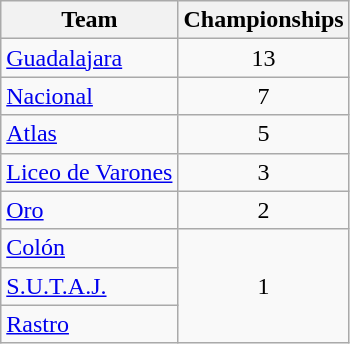<table class="wikitable">
<tr>
<th>Team</th>
<th>Championships</th>
</tr>
<tr>
<td><a href='#'>Guadalajara</a></td>
<td align="center">13</td>
</tr>
<tr>
<td><a href='#'>Nacional</a></td>
<td align="center">7</td>
</tr>
<tr>
<td><a href='#'>Atlas</a></td>
<td align="center">5</td>
</tr>
<tr>
<td><a href='#'>Liceo de Varones</a></td>
<td align="center">3</td>
</tr>
<tr>
<td><a href='#'>Oro</a></td>
<td align="center">2</td>
</tr>
<tr>
<td><a href='#'>Colón</a></td>
<td align="center" rowspan =3>1</td>
</tr>
<tr>
<td><a href='#'>S.U.T.A.J.</a></td>
</tr>
<tr>
<td><a href='#'>Rastro</a></td>
</tr>
</table>
